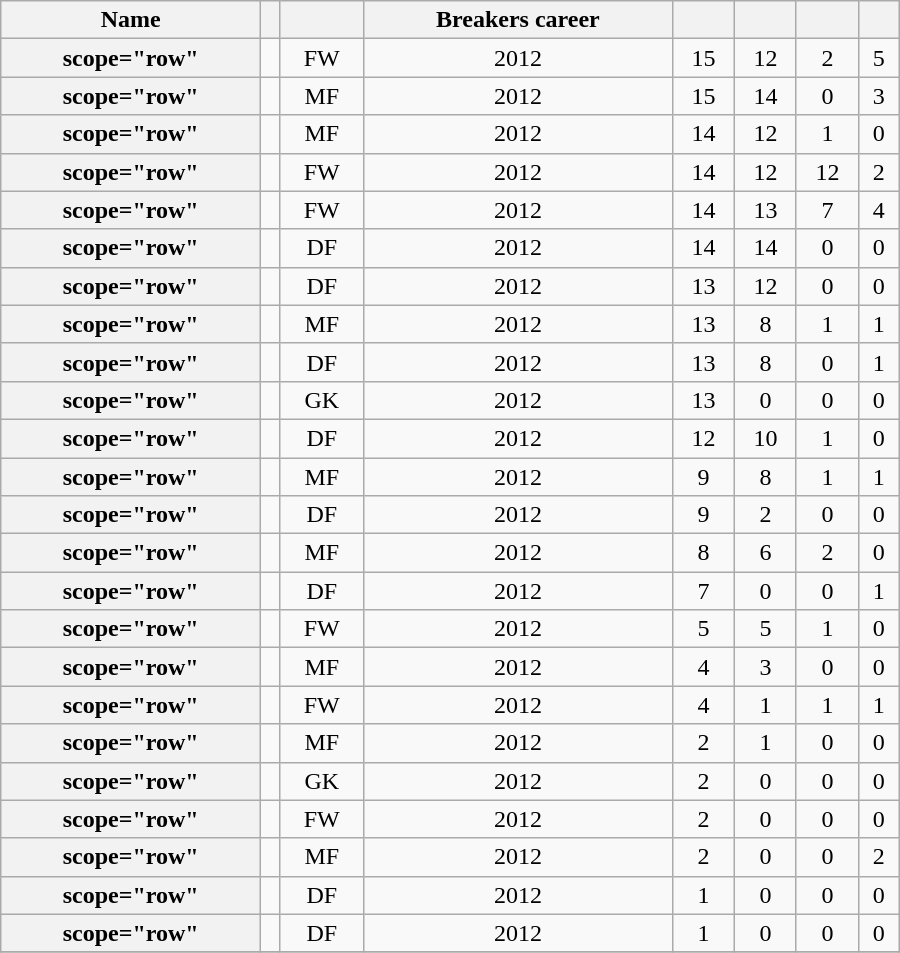<table class="wikitable sortable" style="text-align:center;width:600px;">
<tr>
<th scope="col">Name</th>
<th scope="col"></th>
<th scope="col"></th>
<th scope="col">Breakers career</th>
<th scope="col"></th>
<th scope="col"></th>
<th scope="col"></th>
<th scope="col"></th>
</tr>
<tr>
<th>scope="row" </th>
<td></td>
<td>FW</td>
<td>2012</td>
<td>15</td>
<td>12</td>
<td>2</td>
<td>5</td>
</tr>
<tr>
<th>scope="row" </th>
<td></td>
<td>MF</td>
<td>2012</td>
<td>15</td>
<td>14</td>
<td>0</td>
<td>3</td>
</tr>
<tr>
<th>scope="row" </th>
<td></td>
<td>MF</td>
<td>2012</td>
<td>14</td>
<td>12</td>
<td>1</td>
<td>0</td>
</tr>
<tr>
<th>scope="row" </th>
<td></td>
<td>FW</td>
<td>2012</td>
<td>14</td>
<td>12</td>
<td>12</td>
<td>2</td>
</tr>
<tr>
<th>scope="row" </th>
<td></td>
<td>FW</td>
<td>2012</td>
<td>14</td>
<td>13</td>
<td>7</td>
<td>4</td>
</tr>
<tr>
<th>scope="row" </th>
<td></td>
<td>DF</td>
<td>2012</td>
<td>14</td>
<td>14</td>
<td>0</td>
<td>0</td>
</tr>
<tr>
<th>scope="row" </th>
<td></td>
<td>DF</td>
<td>2012</td>
<td>13</td>
<td>12</td>
<td>0</td>
<td>0</td>
</tr>
<tr>
<th>scope="row" </th>
<td></td>
<td>MF</td>
<td>2012</td>
<td>13</td>
<td>8</td>
<td>1</td>
<td>1</td>
</tr>
<tr>
<th>scope="row" </th>
<td></td>
<td>DF</td>
<td>2012</td>
<td>13</td>
<td>8</td>
<td>0</td>
<td>1</td>
</tr>
<tr>
<th>scope="row" </th>
<td></td>
<td>GK</td>
<td>2012</td>
<td>13</td>
<td>0</td>
<td>0</td>
<td>0</td>
</tr>
<tr>
<th>scope="row" </th>
<td></td>
<td>DF</td>
<td>2012</td>
<td>12</td>
<td>10</td>
<td>1</td>
<td>0</td>
</tr>
<tr>
<th>scope="row" </th>
<td></td>
<td>MF</td>
<td>2012</td>
<td>9</td>
<td>8</td>
<td>1</td>
<td>1</td>
</tr>
<tr>
<th>scope="row" </th>
<td></td>
<td>DF</td>
<td>2012</td>
<td>9</td>
<td>2</td>
<td>0</td>
<td>0</td>
</tr>
<tr>
<th>scope="row" </th>
<td></td>
<td>MF</td>
<td>2012</td>
<td>8</td>
<td>6</td>
<td>2</td>
<td>0</td>
</tr>
<tr>
<th>scope="row" </th>
<td></td>
<td>DF</td>
<td>2012</td>
<td>7</td>
<td>0</td>
<td>0</td>
<td>1</td>
</tr>
<tr>
<th>scope="row" </th>
<td></td>
<td>FW</td>
<td>2012</td>
<td>5</td>
<td>5</td>
<td>1</td>
<td>0</td>
</tr>
<tr>
<th>scope="row" </th>
<td></td>
<td>MF</td>
<td>2012</td>
<td>4</td>
<td>3</td>
<td>0</td>
<td>0</td>
</tr>
<tr>
<th>scope="row" </th>
<td></td>
<td>FW</td>
<td>2012</td>
<td>4</td>
<td>1</td>
<td>1</td>
<td>1</td>
</tr>
<tr>
<th>scope="row" </th>
<td></td>
<td>MF</td>
<td>2012</td>
<td>2</td>
<td>1</td>
<td>0</td>
<td>0</td>
</tr>
<tr>
<th>scope="row" </th>
<td></td>
<td>GK</td>
<td>2012</td>
<td>2</td>
<td>0</td>
<td>0</td>
<td>0</td>
</tr>
<tr>
<th>scope="row" </th>
<td></td>
<td>FW</td>
<td>2012</td>
<td>2</td>
<td>0</td>
<td>0</td>
<td>0</td>
</tr>
<tr>
<th>scope="row" </th>
<td></td>
<td>MF</td>
<td>2012</td>
<td>2</td>
<td>0</td>
<td>0</td>
<td>2</td>
</tr>
<tr>
<th>scope="row" </th>
<td></td>
<td>DF</td>
<td>2012</td>
<td>1</td>
<td>0</td>
<td>0</td>
<td>0</td>
</tr>
<tr>
<th>scope="row" </th>
<td></td>
<td>DF</td>
<td>2012</td>
<td>1</td>
<td>0</td>
<td>0</td>
<td>0</td>
</tr>
<tr>
</tr>
</table>
